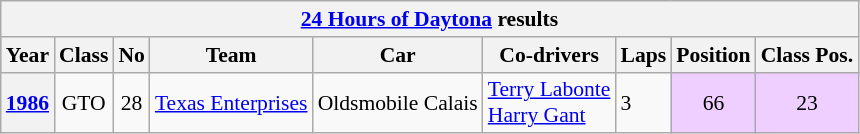<table class="wikitable" style="font-size:90%">
<tr>
<th colspan=45><a href='#'>24 Hours of Daytona</a> results</th>
</tr>
<tr style="background:#abbbdd;">
<th>Year</th>
<th>Class</th>
<th>No</th>
<th>Team</th>
<th>Car</th>
<th>Co-drivers</th>
<th>Laps</th>
<th>Position</th>
<th>Class Pos.</th>
</tr>
<tr>
<th><a href='#'>1986</a></th>
<td align=center>GTO</td>
<td align=center>28</td>
<td> <a href='#'>Texas Enterprises</a></td>
<td>Oldsmobile Calais</td>
<td> <a href='#'>Terry Labonte</a><br> <a href='#'>Harry Gant</a></td>
<td>3</td>
<td style="background:#EFCFFF;" align=center>66 </td>
<td style="background:#EFCFFF;" align=center>23 </td>
</tr>
</table>
